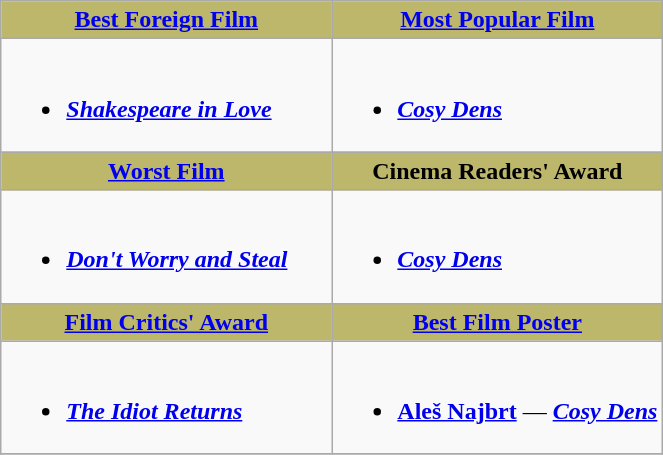<table class=wikitable>
<tr>
<th style="background:#BDB76B; width: 50%"><a href='#'>Best Foreign Film</a></th>
<th style="background:#BDB76B; width: 50%"><a href='#'>Most Popular Film</a></th>
</tr>
<tr>
<td valign="top"><br><ul><li><strong><em><a href='#'>Shakespeare in Love</a></em></strong></li></ul></td>
<td valign="top"><br><ul><li><strong><em><a href='#'>Cosy Dens</a></em></strong></li></ul></td>
</tr>
<tr>
<th style="background:#BDB76B; width: 50%"><a href='#'>Worst Film</a></th>
<th style="background:#BDB76B; width: 50%">Cinema Readers' Award</th>
</tr>
<tr>
<td valign="top"><br><ul><li><strong><em><a href='#'>Don't Worry and Steal</a></em></strong></li></ul></td>
<td valign="top"><br><ul><li><strong><em><a href='#'>Cosy Dens</a></em></strong></li></ul></td>
</tr>
<tr>
<th style="background:#BDB76B; width: 50%"><a href='#'>Film Critics' Award</a></th>
<th style="background:#BDB76B; width: 50%"><a href='#'>Best Film Poster</a></th>
</tr>
<tr>
<td valign="top"><br><ul><li><strong><em><a href='#'>The Idiot Returns</a></em></strong></li></ul></td>
<td valign="top"><br><ul><li><strong><a href='#'>Aleš Najbrt</a></strong> — <strong><em><a href='#'>Cosy Dens</a></em></strong></li></ul></td>
</tr>
<tr>
</tr>
</table>
